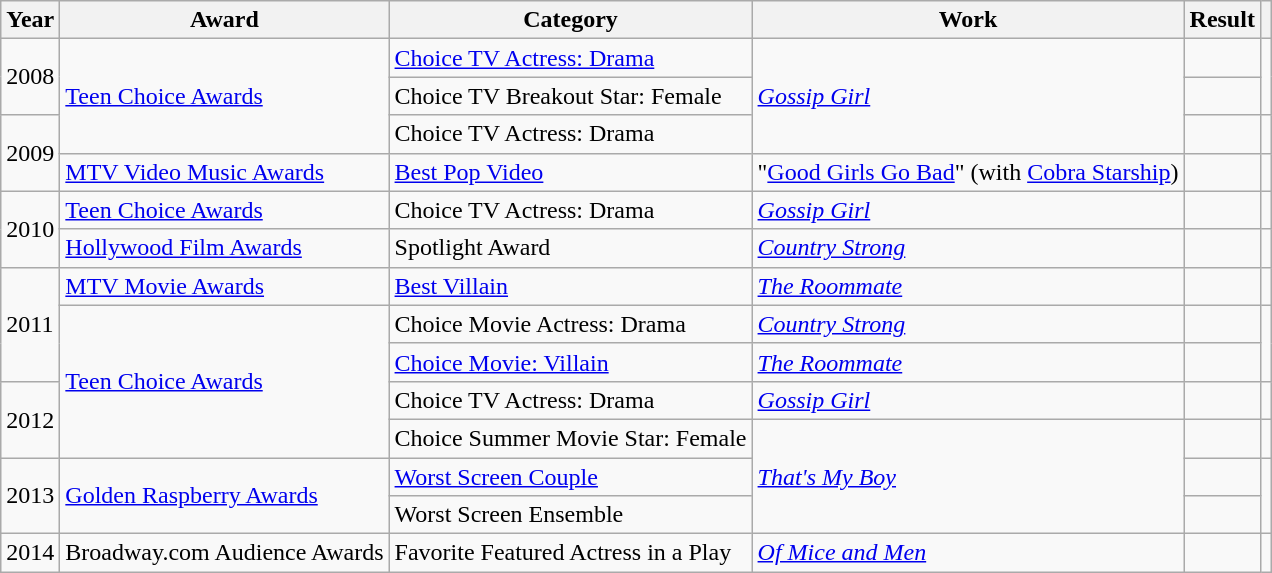<table class="wikitable sortable">
<tr>
<th scope="col">Year</th>
<th scope="col">Award</th>
<th scope="col">Category</th>
<th scope="col">Work</th>
<th scope="col">Result</th>
<th scope="col"></th>
</tr>
<tr>
<td rowspan="2">2008</td>
<td rowspan="3"><a href='#'>Teen Choice Awards</a></td>
<td><a href='#'>Choice TV Actress: Drama</a></td>
<td rowspan="3"><em><a href='#'>Gossip Girl</a></em></td>
<td></td>
<td rowspan=2"></td>
</tr>
<tr>
<td>Choice TV Breakout Star: Female</td>
<td></td>
</tr>
<tr>
<td rowspan="2">2009</td>
<td>Choice TV Actress: Drama</td>
<td></td>
<td></td>
</tr>
<tr>
<td><a href='#'>MTV Video Music Awards</a></td>
<td><a href='#'>Best Pop Video</a></td>
<td>"<a href='#'>Good Girls Go Bad</a>" (with <a href='#'>Cobra Starship</a>)</td>
<td></td>
<td></td>
</tr>
<tr>
<td rowspan="2">2010</td>
<td><a href='#'>Teen Choice Awards</a></td>
<td>Choice TV Actress: Drama</td>
<td><em><a href='#'>Gossip Girl</a></em></td>
<td></td>
<td></td>
</tr>
<tr>
<td><a href='#'>Hollywood Film Awards</a></td>
<td>Spotlight Award</td>
<td><em><a href='#'>Country Strong</a></em></td>
<td></td>
<td></td>
</tr>
<tr>
<td rowspan="3">2011</td>
<td><a href='#'>MTV Movie Awards</a></td>
<td><a href='#'>Best Villain</a></td>
<td><em><a href='#'>The Roommate</a></em></td>
<td></td>
<td></td>
</tr>
<tr>
<td rowspan="4"><a href='#'>Teen Choice Awards</a></td>
<td>Choice Movie Actress: Drama</td>
<td><em><a href='#'>Country Strong</a></em></td>
<td></td>
<td rowspan="2"></td>
</tr>
<tr>
<td><a href='#'>Choice Movie: Villain</a></td>
<td><em><a href='#'>The Roommate</a></em></td>
<td></td>
</tr>
<tr>
<td rowspan="2">2012</td>
<td>Choice TV Actress: Drama</td>
<td><em><a href='#'>Gossip Girl</a></em></td>
<td></td>
<td></td>
</tr>
<tr>
<td>Choice Summer Movie Star: Female</td>
<td rowspan="3"><em><a href='#'>That's My Boy</a></em></td>
<td></td>
<td></td>
</tr>
<tr>
<td rowspan="2">2013</td>
<td rowspan="2"><a href='#'>Golden Raspberry Awards</a></td>
<td><a href='#'>Worst Screen Couple</a></td>
<td></td>
<td rowspan="2"></td>
</tr>
<tr>
<td>Worst Screen Ensemble</td>
<td></td>
</tr>
<tr>
<td>2014</td>
<td>Broadway.com Audience Awards</td>
<td>Favorite Featured Actress in a Play</td>
<td><em><a href='#'>Of Mice and Men</a></em></td>
<td></td>
<td></td>
</tr>
</table>
